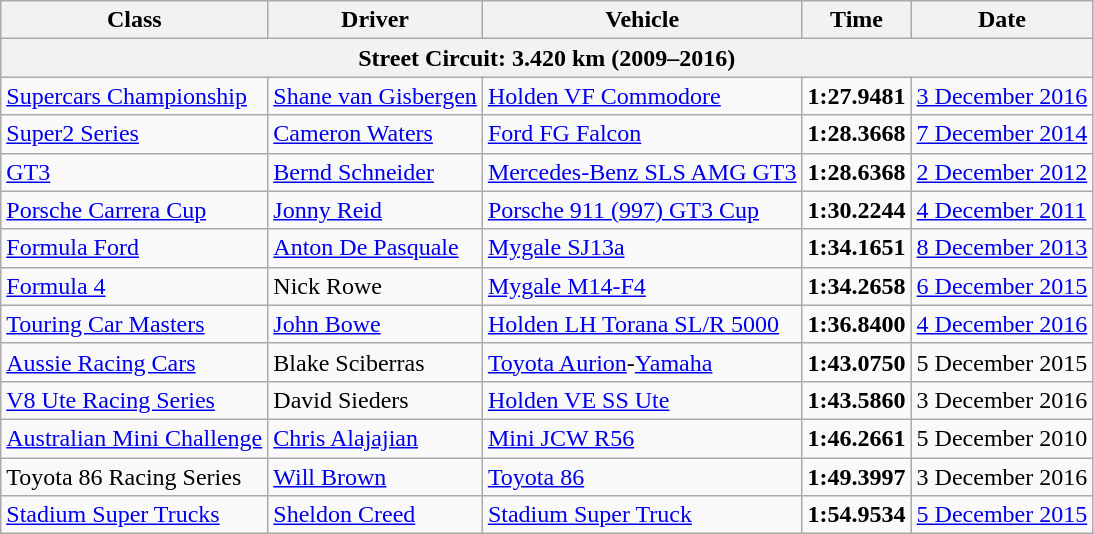<table class="wikitable">
<tr>
<th>Class</th>
<th>Driver</th>
<th>Vehicle</th>
<th>Time</th>
<th>Date</th>
</tr>
<tr>
<th colspan=5>Street Circuit: 3.420 km (2009–2016)</th>
</tr>
<tr>
<td><a href='#'>Supercars Championship</a></td>
<td> <a href='#'>Shane van Gisbergen</a></td>
<td><a href='#'>Holden VF Commodore</a></td>
<td><strong>1:27.9481</strong></td>
<td><a href='#'>3 December 2016</a></td>
</tr>
<tr>
<td><a href='#'>Super2 Series</a></td>
<td> <a href='#'>Cameron Waters</a></td>
<td><a href='#'>Ford FG Falcon</a></td>
<td><strong>1:28.3668</strong></td>
<td><a href='#'>7 December 2014</a></td>
</tr>
<tr>
<td><a href='#'>GT3</a></td>
<td> <a href='#'>Bernd Schneider</a></td>
<td><a href='#'>Mercedes-Benz SLS AMG GT3</a></td>
<td><strong>1:28.6368</strong></td>
<td><a href='#'>2 December 2012</a></td>
</tr>
<tr>
<td><a href='#'>Porsche Carrera Cup</a></td>
<td> <a href='#'>Jonny Reid</a></td>
<td><a href='#'>Porsche 911 (997) GT3 Cup</a></td>
<td><strong>1:30.2244</strong></td>
<td><a href='#'>4 December 2011</a></td>
</tr>
<tr>
<td><a href='#'>Formula Ford</a></td>
<td> <a href='#'>Anton De Pasquale</a></td>
<td><a href='#'>Mygale SJ13a</a></td>
<td><strong>1:34.1651</strong></td>
<td><a href='#'>8 December 2013</a></td>
</tr>
<tr>
<td><a href='#'>Formula 4</a></td>
<td> Nick Rowe</td>
<td><a href='#'>Mygale M14-F4</a></td>
<td><strong>1:34.2658</strong></td>
<td><a href='#'>6 December 2015</a></td>
</tr>
<tr>
<td><a href='#'>Touring Car Masters</a></td>
<td> <a href='#'>John Bowe</a></td>
<td><a href='#'>Holden LH Torana SL/R 5000</a></td>
<td><strong>1:36.8400</strong></td>
<td><a href='#'>4 December 2016</a></td>
</tr>
<tr>
<td><a href='#'>Aussie Racing Cars</a></td>
<td> Blake Sciberras</td>
<td><a href='#'>Toyota Aurion</a>-<a href='#'>Yamaha</a></td>
<td><strong>1:43.0750</strong></td>
<td>5 December 2015</td>
</tr>
<tr>
<td><a href='#'>V8 Ute Racing Series</a></td>
<td> David Sieders</td>
<td><a href='#'>Holden VE SS Ute</a></td>
<td><strong>1:43.5860</strong></td>
<td>3 December 2016</td>
</tr>
<tr>
<td><a href='#'>Australian Mini Challenge</a></td>
<td> <a href='#'>Chris Alajajian</a></td>
<td><a href='#'>Mini JCW R56</a></td>
<td><strong>1:46.2661</strong></td>
<td>5 December 2010</td>
</tr>
<tr>
<td>Toyota 86 Racing Series</td>
<td> <a href='#'>Will Brown</a></td>
<td><a href='#'>Toyota 86</a></td>
<td><strong>1:49.3997</strong></td>
<td>3 December 2016</td>
</tr>
<tr>
<td><a href='#'>Stadium Super Trucks</a></td>
<td> <a href='#'>Sheldon Creed</a></td>
<td><a href='#'>Stadium Super Truck</a></td>
<td><strong>1:54.9534</strong></td>
<td><a href='#'>5 December 2015</a></td>
</tr>
</table>
